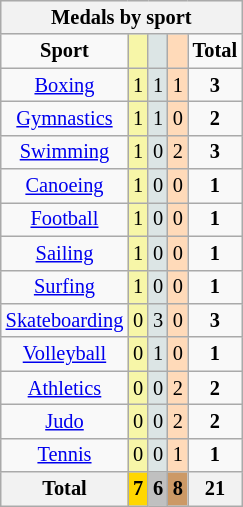<table class="wikitable" style="font-size:85%">
<tr style="background:#efefef;">
<th colspan=7><strong>Medals by sport</strong></th>
</tr>
<tr align=center>
<td><strong>Sport</strong></td>
<td bgcolor=#f7f6a8></td>
<td bgcolor=#dce5e5></td>
<td bgcolor=#ffdab9></td>
<td><strong>Total</strong></td>
</tr>
<tr align=center>
<td><a href='#'>Boxing</a></td>
<td style="background:#F7F6A8;">1</td>
<td style="background:#DCE5E5;">1</td>
<td style="background:#FFDAB9;">1</td>
<td><strong>3</strong></td>
</tr>
<tr align=center>
<td><a href='#'>Gymnastics</a></td>
<td style="background:#F7F6A8;">1</td>
<td style="background:#DCE5E5;">1</td>
<td style="background:#FFDAB9;">0</td>
<td><strong>2</strong></td>
</tr>
<tr align=center>
<td><a href='#'>Swimming</a></td>
<td style="background:#F7F6A8;">1</td>
<td style="background:#DCE5E5;">0</td>
<td style="background:#FFDAB9;">2</td>
<td><strong>3</strong></td>
</tr>
<tr align=center>
<td><a href='#'>Canoeing</a></td>
<td style="background:#F7F6A8;">1</td>
<td style="background:#DCE5E5;">0</td>
<td style="background:#FFDAB9;">0</td>
<td><strong>1</strong></td>
</tr>
<tr align=center>
<td><a href='#'>Football</a></td>
<td style="background:#F7F6A8;">1</td>
<td style="background:#DCE5E5;">0</td>
<td style="background:#FFDAB9;">0</td>
<td><strong>1</strong></td>
</tr>
<tr align=center>
<td><a href='#'>Sailing</a></td>
<td style="background:#F7F6A8;">1</td>
<td style="background:#DCE5E5;">0</td>
<td style="background:#FFDAB9;">0</td>
<td><strong>1</strong></td>
</tr>
<tr align=center>
<td><a href='#'>Surfing</a></td>
<td style="background:#F7F6A8;">1</td>
<td style="background:#DCE5E5;">0</td>
<td style="background:#FFDAB9;">0</td>
<td><strong>1</strong></td>
</tr>
<tr align=center>
<td><a href='#'>Skateboarding</a></td>
<td style="background:#F7F6A8;">0</td>
<td style="background:#DCE5E5;">3</td>
<td style="background:#FFDAB9;">0</td>
<td><strong>3</strong></td>
</tr>
<tr align=center>
<td><a href='#'>Volleyball</a></td>
<td style="background:#F7F6A8;">0</td>
<td style="background:#DCE5E5;">1</td>
<td style="background:#FFDAB9;">0</td>
<td><strong>1</strong></td>
</tr>
<tr align=center>
<td><a href='#'>Athletics</a></td>
<td style="background:#F7F6A8;">0</td>
<td style="background:#DCE5E5;">0</td>
<td style="background:#FFDAB9;">2</td>
<td><strong>2</strong></td>
</tr>
<tr align=center>
<td><a href='#'>Judo</a></td>
<td style="background:#F7F6A8;">0</td>
<td style="background:#DCE5E5;">0</td>
<td style="background:#FFDAB9;">2</td>
<td><strong>2</strong></td>
</tr>
<tr align=center>
<td><a href='#'>Tennis</a></td>
<td style="background:#F7F6A8;">0</td>
<td style="background:#DCE5E5;">0</td>
<td style="background:#FFDAB9;">1</td>
<td><strong>1</strong></td>
</tr>
<tr align=center>
<th><strong>Total</strong></th>
<th style="background:gold;"><strong>7</strong></th>
<th style="background:silver;"><strong>6</strong></th>
<th style="background:#c96;"><strong>8</strong></th>
<th><strong>21</strong></th>
</tr>
</table>
